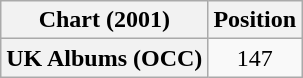<table class="wikitable plainrowheaders" style="text-align:center">
<tr>
<th scope="col">Chart (2001)</th>
<th scope="col">Position</th>
</tr>
<tr>
<th scope="row">UK Albums (OCC)</th>
<td>147</td>
</tr>
</table>
